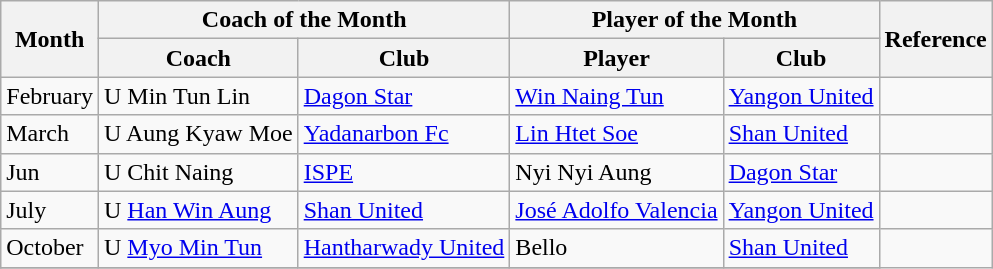<table class="wikitable">
<tr>
<th rowspan="2">Month</th>
<th colspan="2">Coach of the Month</th>
<th colspan="2">Player of the Month</th>
<th rowspan="2">Reference</th>
</tr>
<tr>
<th>Coach</th>
<th>Club</th>
<th>Player</th>
<th>Club</th>
</tr>
<tr>
<td>February</td>
<td align="left">  U Min Tun Lin</td>
<td align="left"><a href='#'>Dagon Star</a></td>
<td align="left"> <a href='#'>Win Naing Tun</a></td>
<td align="left"><a href='#'>Yangon United</a></td>
<td></td>
</tr>
<tr>
<td>March</td>
<td align="left"> U Aung Kyaw Moe</td>
<td align="left"><a href='#'>Yadanarbon Fc</a></td>
<td align="left"> <a href='#'>Lin Htet Soe</a></td>
<td align="left"><a href='#'>Shan United</a></td>
<td></td>
</tr>
<tr>
<td>Jun</td>
<td align="left"> U Chit Naing</td>
<td align="left"><a href='#'>ISPE</a></td>
<td align="left"> Nyi Nyi Aung</td>
<td align="left"><a href='#'>Dagon Star</a></td>
<td></td>
</tr>
<tr>
<td>July</td>
<td align="left">  U <a href='#'>Han Win Aung</a></td>
<td align="left"><a href='#'>Shan United</a></td>
<td align="left"> <a href='#'>José Adolfo Valencia</a></td>
<td align="left"><a href='#'>Yangon United</a></td>
<td></td>
</tr>
<tr>
<td>October</td>
<td align="left">  U <a href='#'>Myo Min Tun</a></td>
<td align="left"><a href='#'>Hantharwady United</a></td>
<td align="left">Bello</td>
<td align="left"><a href='#'>Shan United</a></td>
</tr>
<tr>
</tr>
</table>
